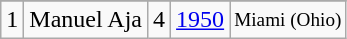<table class="wikitable">
<tr>
</tr>
<tr>
<td>1</td>
<td>Manuel Aja</td>
<td>4</td>
<td><a href='#'>1950</a></td>
<td style="font-size:80%;">Miami (Ohio)</td>
</tr>
</table>
